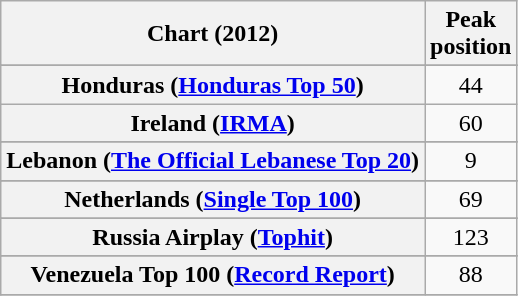<table class="wikitable sortable plainrowheaders" style="text-align:center">
<tr>
<th align="left">Chart (2012)</th>
<th style="text-align:center;">Peak<br>position</th>
</tr>
<tr>
</tr>
<tr>
</tr>
<tr>
</tr>
<tr>
</tr>
<tr>
</tr>
<tr>
</tr>
<tr>
</tr>
<tr>
</tr>
<tr>
<th scope="row">Honduras (<a href='#'>Honduras Top 50</a>)</th>
<td align="center">44</td>
</tr>
<tr>
<th scope="row">Ireland (<a href='#'>IRMA</a>)</th>
<td style="text-align:center;">60</td>
</tr>
<tr>
</tr>
<tr>
<th scope="row">Lebanon (<a href='#'>The Official Lebanese Top 20</a>)</th>
<td style="text-align:center;">9</td>
</tr>
<tr>
</tr>
<tr>
<th scope="row">Netherlands (<a href='#'>Single Top 100</a>)</th>
<td style="text-align:center;">69</td>
</tr>
<tr>
</tr>
<tr>
<th scope="row">Russia Airplay (<a href='#'>Tophit</a>)</th>
<td align="center">123</td>
</tr>
<tr>
</tr>
<tr>
</tr>
<tr>
</tr>
<tr>
</tr>
<tr>
</tr>
<tr>
</tr>
<tr>
</tr>
<tr>
</tr>
<tr>
</tr>
<tr>
<th scope="row">Venezuela Top 100 (<a href='#'>Record Report</a>)</th>
<td style="text-align:center;">88</td>
</tr>
<tr>
</tr>
</table>
